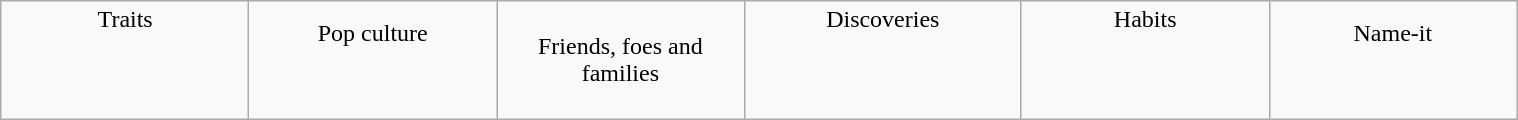<table class="wikitable" style="text-align: center; width: 80%; margin: 1em auto 1em auto;">
<tr>
<td style="width:50pt;"> Traits <br> <br> <br> <br></td>
<td style="width:50pt;"> Pop culture <br> <br> <br></td>
<td style="width:50pt;"> Friends, foes and families</td>
<td style="width:50pt;"> Discoveries <br> <br> <br> <br></td>
<td style="width:50pt;"> Habits <br> <br> <br> <br></td>
<td style="width:50pt;"> Name-it<br> <br> <br></td>
</tr>
</table>
